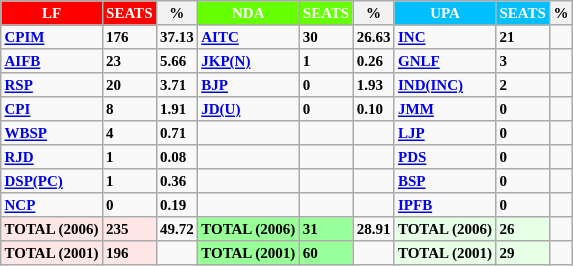<table class="wikitable" style="font-weight: bold; font-size: x-small; font-family: verdana">
<tr>
<th style="background:#f00; color:white;">LF</th>
<th style="background:#f00; color:white;">SEATS</th>
<th>%</th>
<th style="background:#66FF00; color:white;">NDA</th>
<th style="background:#66FF00; color:white;">SEATS</th>
<th>%</th>
<th style="background:#00BFFF; color:white;">UPA</th>
<th style="background:#00BFFF; color:white;">SEATS</th>
<th>%</th>
</tr>
<tr>
<td><a href='#'>CPIM</a></td>
<td>176</td>
<td>37.13</td>
<td><a href='#'>AITC</a></td>
<td>30</td>
<td>26.63</td>
<td><a href='#'>INC</a></td>
<td>21</td>
<td></td>
</tr>
<tr>
<td><a href='#'>AIFB</a></td>
<td>23</td>
<td>5.66</td>
<td><a href='#'>JKP(N)</a></td>
<td>1</td>
<td>0.26</td>
<td><a href='#'>GNLF</a></td>
<td>3</td>
<td></td>
</tr>
<tr>
<td><a href='#'>RSP</a></td>
<td>20</td>
<td>3.71</td>
<td><a href='#'>BJP</a></td>
<td>0</td>
<td>1.93</td>
<td><a href='#'>IND(INC)</a></td>
<td>2</td>
<td></td>
</tr>
<tr>
<td><a href='#'>CPI</a></td>
<td>8</td>
<td>1.91</td>
<td><a href='#'>JD(U)</a></td>
<td>0</td>
<td>0.10</td>
<td><a href='#'>JMM</a></td>
<td>0</td>
<td></td>
</tr>
<tr>
<td><a href='#'>WBSP</a></td>
<td>4</td>
<td>0.71</td>
<td></td>
<td></td>
<td></td>
<td><a href='#'>LJP</a></td>
<td>0</td>
<td></td>
</tr>
<tr>
<td><a href='#'>RJD</a></td>
<td>1</td>
<td>0.08</td>
<td></td>
<td></td>
<td></td>
<td><a href='#'>PDS</a></td>
<td>0</td>
<td></td>
</tr>
<tr>
<td><a href='#'>DSP(PC)</a></td>
<td>1</td>
<td>0.36</td>
<td></td>
<td></td>
<td></td>
<td><a href='#'>BSP</a></td>
<td>0</td>
<td></td>
</tr>
<tr>
<td><a href='#'>NCP</a></td>
<td>0</td>
<td>0.19</td>
<td></td>
<td></td>
<td></td>
<td><a href='#'>IPFB</a></td>
<td>0</td>
<td></td>
</tr>
<tr>
<td style="background:#ffe6e6;">TOTAL (2006)</td>
<td style="background:#ffe6e6;">235</td>
<td>49.72</td>
<td style="background:#9f9;">TOTAL (2006)</td>
<td style="background:#9f9;">31</td>
<td>28.91</td>
<td style="background:#e6ffe6;">TOTAL (2006)</td>
<td style="background:#e6ffe6;">26</td>
<td></td>
</tr>
<tr>
<td style="background:#ffe6e6;">TOTAL (2001)</td>
<td style="background:#ffe6e6;">196</td>
<td></td>
<td style="background:#9f9;">TOTAL (2001)</td>
<td style="background:#9f9;">60</td>
<td></td>
<td style="background:#e6ffe6;">TOTAL (2001)</td>
<td style="background:#e6ffe6;">29</td>
<td></td>
</tr>
</table>
